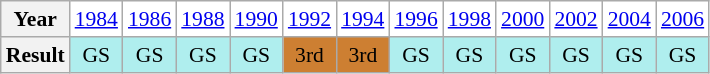<table class="wikitable" style="text-align:center; font-size:90%; background:white">
<tr>
<th>Year</th>
<td><a href='#'>1984</a></td>
<td><a href='#'>1986</a></td>
<td><a href='#'>1988</a></td>
<td><a href='#'>1990</a></td>
<td><a href='#'>1992</a></td>
<td><a href='#'>1994</a></td>
<td><a href='#'>1996</a></td>
<td><a href='#'>1998</a></td>
<td><a href='#'>2000</a></td>
<td><a href='#'>2002</a></td>
<td><a href='#'>2004</a></td>
<td><a href='#'>2006</a></td>
</tr>
<tr>
<th>Result</th>
<td bgcolor="afeeee">GS</td>
<td bgcolor="afeeee">GS</td>
<td bgcolor="afeeee">GS</td>
<td bgcolor="afeeee">GS</td>
<td bgcolor="cd7f32">3rd</td>
<td bgcolor="cd7f32">3rd</td>
<td bgcolor="afeeee">GS</td>
<td bgcolor="afeeee">GS</td>
<td bgcolor="afeeee">GS</td>
<td bgcolor="afeeee">GS</td>
<td bgcolor="afeeee">GS</td>
<td bgcolor="afeeee">GS</td>
</tr>
</table>
